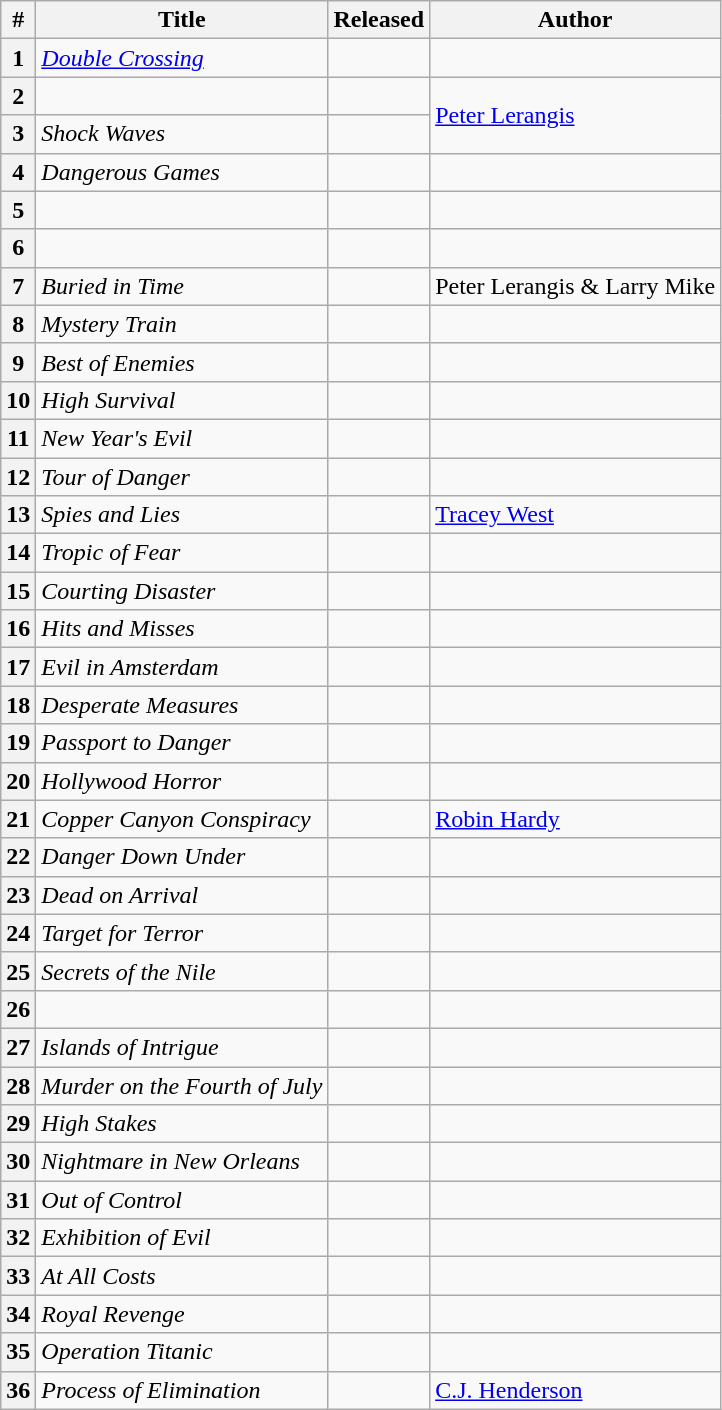<table class="wikitable sortable mw-collapsible">
<tr>
<th>#</th>
<th>Title</th>
<th>Released</th>
<th>Author</th>
</tr>
<tr>
<th>1</th>
<td><em><a href='#'>Double Crossing</a></em></td>
<td></td>
<td></td>
</tr>
<tr>
<th>2</th>
<td></td>
<td></td>
<td rowspan="2"><a href='#'>Peter Lerangis</a></td>
</tr>
<tr>
<th>3</th>
<td><em>Shock Waves</em></td>
<td></td>
</tr>
<tr>
<th>4</th>
<td><em>Dangerous Games</em></td>
<td></td>
<td></td>
</tr>
<tr>
<th>5</th>
<td><em></em></td>
<td></td>
<td></td>
</tr>
<tr>
<th>6</th>
<td></td>
<td></td>
<td></td>
</tr>
<tr>
<th>7</th>
<td><em>Buried in Time</em></td>
<td></td>
<td>Peter Lerangis & Larry Mike</td>
</tr>
<tr>
<th>8</th>
<td><em>Mystery Train</em></td>
<td></td>
<td></td>
</tr>
<tr>
<th>9</th>
<td><em>Best of Enemies</em></td>
<td></td>
<td></td>
</tr>
<tr>
<th>10</th>
<td><em>High Survival</em></td>
<td></td>
<td></td>
</tr>
<tr>
<th>11</th>
<td><em>New Year's Evil</em></td>
<td></td>
<td></td>
</tr>
<tr>
<th>12</th>
<td><em>Tour of Danger</em></td>
<td></td>
<td></td>
</tr>
<tr>
<th>13</th>
<td><em>Spies and Lies</em></td>
<td></td>
<td><a href='#'>Tracey West</a></td>
</tr>
<tr>
<th>14</th>
<td><em>Tropic of Fear</em></td>
<td></td>
<td></td>
</tr>
<tr>
<th>15</th>
<td><em>Courting Disaster</em></td>
<td></td>
<td></td>
</tr>
<tr>
<th>16</th>
<td><em>Hits and Misses</em></td>
<td></td>
<td></td>
</tr>
<tr>
<th>17</th>
<td><em>Evil in Amsterdam</em></td>
<td></td>
<td></td>
</tr>
<tr>
<th>18</th>
<td><em>Desperate Measures</em></td>
<td></td>
<td></td>
</tr>
<tr>
<th>19</th>
<td><em>Passport to Danger</em></td>
<td></td>
<td></td>
</tr>
<tr>
<th>20</th>
<td><em>Hollywood Horror</em></td>
<td></td>
<td></td>
</tr>
<tr>
<th>21</th>
<td><em>Copper Canyon Conspiracy</em></td>
<td></td>
<td><a href='#'>Robin Hardy</a></td>
</tr>
<tr>
<th>22</th>
<td><em>Danger Down Under</em></td>
<td></td>
<td></td>
</tr>
<tr>
<th>23</th>
<td><em>Dead on Arrival</em></td>
<td></td>
<td></td>
</tr>
<tr>
<th>24</th>
<td><em>Target for Terror</em></td>
<td></td>
<td></td>
</tr>
<tr>
<th>25</th>
<td><em>Secrets of the Nile</em></td>
<td></td>
<td></td>
</tr>
<tr>
<th>26</th>
<td></td>
<td></td>
<td></td>
</tr>
<tr>
<th>27</th>
<td><em>Islands of Intrigue</em></td>
<td></td>
<td></td>
</tr>
<tr>
<th>28</th>
<td><em>Murder on the Fourth of July</em></td>
<td></td>
<td></td>
</tr>
<tr>
<th>29</th>
<td><em>High Stakes</em></td>
<td></td>
<td></td>
</tr>
<tr>
<th>30</th>
<td><em>Nightmare in New Orleans</em></td>
<td></td>
<td></td>
</tr>
<tr>
<th>31</th>
<td><em>Out of Control</em></td>
<td></td>
<td></td>
</tr>
<tr>
<th>32</th>
<td><em>Exhibition of Evil</em></td>
<td></td>
<td></td>
</tr>
<tr>
<th>33</th>
<td><em>At All Costs</em></td>
<td></td>
<td></td>
</tr>
<tr>
<th>34</th>
<td><em>Royal Revenge</em></td>
<td></td>
<td></td>
</tr>
<tr>
<th>35</th>
<td><em>Operation Titanic</em></td>
<td></td>
<td></td>
</tr>
<tr>
<th>36</th>
<td><em>Process of Elimination</em></td>
<td></td>
<td><a href='#'>C.J. Henderson</a></td>
</tr>
</table>
